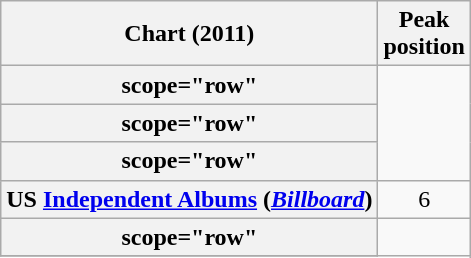<table class="wikitable sortable plainrowheaders" style="text-align:center">
<tr>
<th align="left">Chart (2011)</th>
<th align="left">Peak<br>position</th>
</tr>
<tr>
<th>scope="row" </th>
</tr>
<tr>
<th>scope="row" </th>
</tr>
<tr>
<th>scope="row" </th>
</tr>
<tr>
<th scope="row">US <a href='#'>Independent Albums</a> (<em><a href='#'>Billboard</a></em>)</th>
<td>6</td>
</tr>
<tr>
<th>scope="row" </th>
</tr>
<tr>
</tr>
</table>
